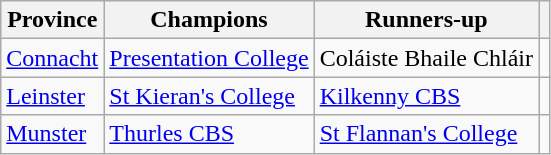<table class="wikitable">
<tr>
<th>Province</th>
<th>Champions</th>
<th>Runners-up</th>
<th></th>
</tr>
<tr>
<td><a href='#'>Connacht</a></td>
<td><a href='#'>Presentation College</a></td>
<td>Coláiste Bhaile Chláir</td>
<td></td>
</tr>
<tr>
<td><a href='#'>Leinster</a></td>
<td><a href='#'>St Kieran's College</a></td>
<td><a href='#'>Kilkenny CBS</a></td>
<td></td>
</tr>
<tr>
<td><a href='#'>Munster</a></td>
<td><a href='#'>Thurles CBS</a></td>
<td><a href='#'>St Flannan's College</a></td>
<td></td>
</tr>
</table>
